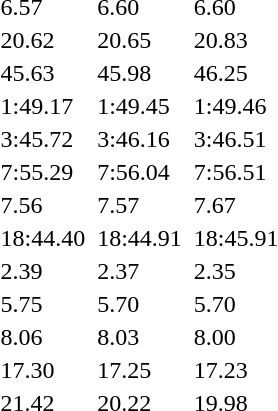<table>
<tr>
<td></td>
<td></td>
<td>6.57</td>
<td></td>
<td>6.60</td>
<td></td>
<td>6.60</td>
</tr>
<tr>
<td></td>
<td></td>
<td>20.62</td>
<td></td>
<td>20.65</td>
<td></td>
<td>20.83</td>
</tr>
<tr>
<td></td>
<td></td>
<td>45.63</td>
<td></td>
<td>45.98</td>
<td></td>
<td>46.25</td>
</tr>
<tr>
<td></td>
<td></td>
<td>1:49.17</td>
<td></td>
<td>1:49.45</td>
<td></td>
<td>1:49.46</td>
</tr>
<tr>
<td></td>
<td></td>
<td>3:45.72</td>
<td></td>
<td>3:46.16</td>
<td></td>
<td>3:46.51</td>
</tr>
<tr>
<td></td>
<td></td>
<td>7:55.29</td>
<td></td>
<td>7:56.04</td>
<td></td>
<td>7:56.51</td>
</tr>
<tr>
<td></td>
<td></td>
<td>7.56</td>
<td></td>
<td>7.57</td>
<td></td>
<td>7.67</td>
</tr>
<tr>
<td></td>
<td></td>
<td>18:44.40</td>
<td></td>
<td>18:44.91</td>
<td></td>
<td>18:45.91</td>
</tr>
<tr>
<td></td>
<td></td>
<td>2.39</td>
<td></td>
<td>2.37</td>
<td></td>
<td>2.35</td>
</tr>
<tr>
<td></td>
<td></td>
<td>5.75</td>
<td></td>
<td>5.70</td>
<td></td>
<td>5.70</td>
</tr>
<tr>
<td></td>
<td></td>
<td>8.06</td>
<td></td>
<td>8.03</td>
<td></td>
<td>8.00</td>
</tr>
<tr>
<td></td>
<td></td>
<td>17.30</td>
<td></td>
<td>17.25</td>
<td></td>
<td>17.23</td>
</tr>
<tr>
<td></td>
<td></td>
<td>21.42</td>
<td></td>
<td>20.22</td>
<td></td>
<td>19.98</td>
</tr>
</table>
